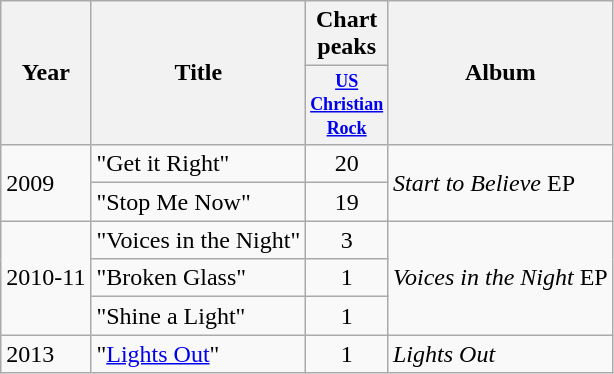<table class="wikitable">
<tr>
<th rowspan="2">Year</th>
<th rowspan="2">Title</th>
<th colspan="1">Chart peaks</th>
<th rowspan="2">Album</th>
</tr>
<tr style="font-size:75%;line-height:1.3;vertical-align:top">
<th style="width:3em"><a href='#'>US Christian Rock</a></th>
</tr>
<tr>
<td rowspan="2">2009</td>
<td>"Get it Right"</td>
<td style="text-align:center;">20</td>
<td rowspan="2"><em>Start to Believe</em> EP</td>
</tr>
<tr>
<td>"Stop Me Now"</td>
<td style="text-align:center;">19</td>
</tr>
<tr>
<td rowspan="3">2010-11</td>
<td>"Voices in the Night"</td>
<td style="text-align:center;">3</td>
<td rowspan="3"><em>Voices in the Night</em> EP</td>
</tr>
<tr>
<td>"Broken Glass"</td>
<td style="text-align:center;">1</td>
</tr>
<tr>
<td>"Shine a Light"</td>
<td style="text-align:center;">1</td>
</tr>
<tr>
<td>2013</td>
<td>"<a href='#'>Lights Out</a>"</td>
<td style="text-align:center;">1</td>
<td><em>Lights Out</em></td>
</tr>
</table>
